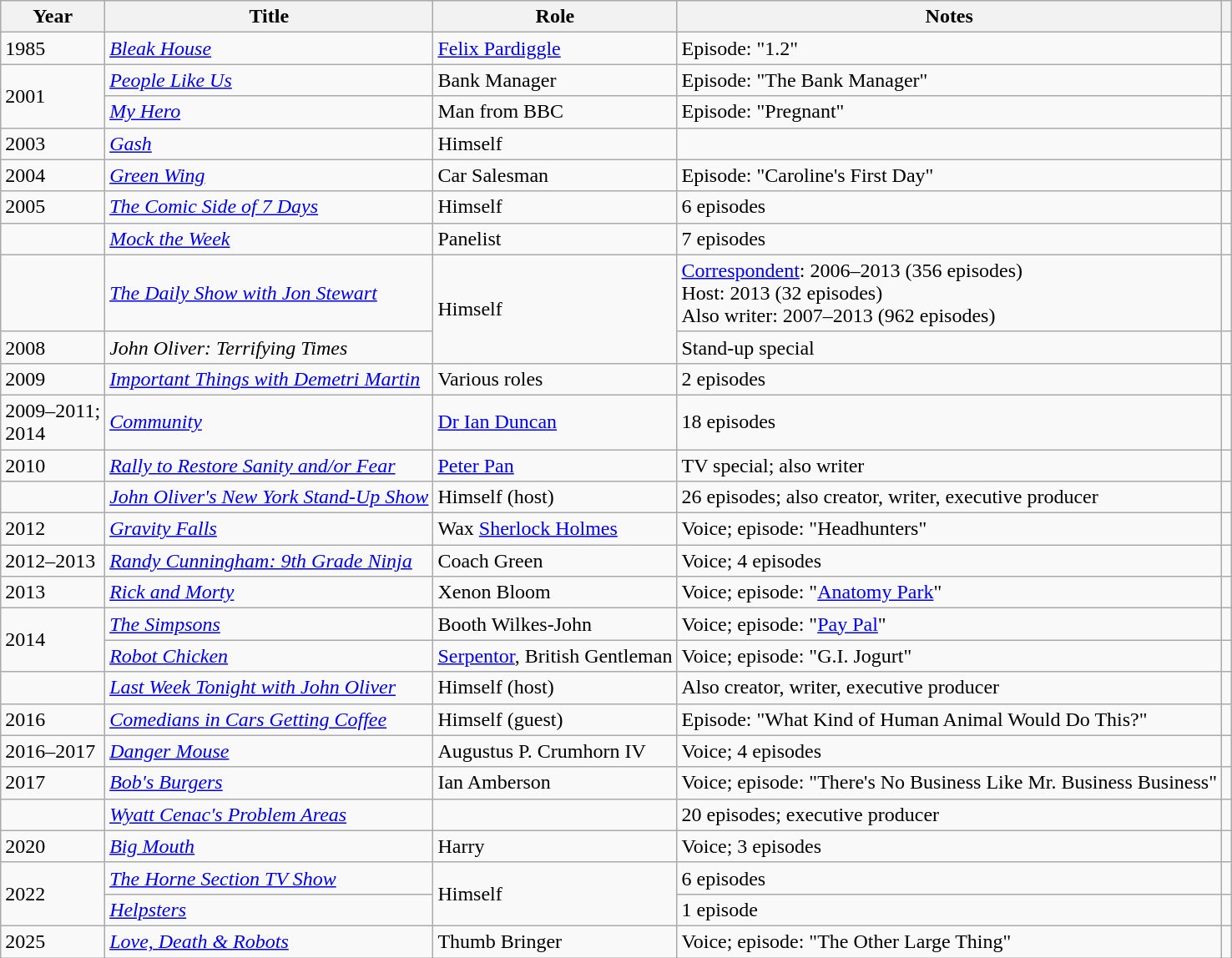<table class="wikitable sortable unsortable">
<tr>
<th>Year</th>
<th>Title</th>
<th>Role</th>
<th class="unsortable">Notes</th>
<th class="unsortable"></th>
</tr>
<tr>
<td>1985</td>
<td><em><a href='#'>Bleak House</a></em></td>
<td><a href='#'>Felix Pardiggle</a></td>
<td>Episode: "1.2"</td>
<td></td>
</tr>
<tr>
<td rowspan="2">2001</td>
<td><em><a href='#'>People Like Us</a></em></td>
<td>Bank Manager</td>
<td>Episode: "The Bank Manager"</td>
<td style="text-align:center;"></td>
</tr>
<tr>
<td><em><a href='#'>My Hero</a></em></td>
<td>Man from BBC</td>
<td>Episode: "Pregnant"</td>
<td style="text-align:center;"></td>
</tr>
<tr>
<td>2003</td>
<td><em><a href='#'>Gash</a></em></td>
<td>Himself</td>
<td></td>
<td style="text-align:center;"></td>
</tr>
<tr>
<td>2004</td>
<td><em><a href='#'>Green Wing</a></em></td>
<td>Car Salesman</td>
<td>Episode: "Caroline's First Day"</td>
<td style="text-align:center;"></td>
</tr>
<tr>
<td>2005</td>
<td><em><a href='#'>The Comic Side of 7 Days</a></em></td>
<td>Himself</td>
<td>6 episodes</td>
<td style="text-align:center;"></td>
</tr>
<tr>
<td></td>
<td><em><a href='#'>Mock the Week</a></em></td>
<td>Panelist</td>
<td>7 episodes</td>
<td style="text-align:center;"></td>
</tr>
<tr>
<td></td>
<td><em><a href='#'>The Daily Show with Jon Stewart</a></em></td>
<td rowspan="2">Himself</td>
<td><a href='#'>Correspondent</a>: 2006–2013 (356 episodes)<br>Host: 2013 (32 episodes)<br>Also writer: 2007–2013 (962 episodes)</td>
<td style="text-align:center;"></td>
</tr>
<tr>
<td>2008</td>
<td><em>John Oliver: Terrifying Times</em></td>
<td>Stand-up special</td>
<td style="text-align:center;"></td>
</tr>
<tr>
<td>2009</td>
<td><em><a href='#'>Important Things with Demetri Martin</a></em></td>
<td>Various roles</td>
<td>2 episodes</td>
<td style="text-align:center;"></td>
</tr>
<tr>
<td>2009–2011; <br> 2014</td>
<td><em><a href='#'>Community</a></em></td>
<td><a href='#'>Dr Ian Duncan</a></td>
<td>18 episodes</td>
<td style="text-align:center;"></td>
</tr>
<tr>
<td>2010</td>
<td><em><a href='#'>Rally to Restore Sanity and/or Fear</a></em></td>
<td><a href='#'>Peter Pan</a></td>
<td>TV special; also writer</td>
<td style="text-align:center;"></td>
</tr>
<tr>
<td></td>
<td><em><a href='#'>John Oliver's New York Stand-Up Show</a></em></td>
<td>Himself (host)</td>
<td>26 episodes; also creator, writer, executive producer</td>
<td style="text-align:center;"></td>
</tr>
<tr>
<td>2012</td>
<td><em><a href='#'>Gravity Falls</a></em></td>
<td>Wax <a href='#'>Sherlock Holmes</a></td>
<td>Voice; episode: "Headhunters"</td>
<td style="text-align:center;"></td>
</tr>
<tr>
<td>2012–2013</td>
<td><em><a href='#'>Randy Cunningham: 9th Grade Ninja</a></em></td>
<td>Coach Green</td>
<td>Voice; 4 episodes</td>
<td style="text-align:center;"></td>
</tr>
<tr>
<td>2013</td>
<td><em><a href='#'>Rick and Morty</a></em></td>
<td>Xenon Bloom</td>
<td>Voice; episode: "<a href='#'>Anatomy Park</a>"</td>
<td style="text-align:center;"></td>
</tr>
<tr>
<td rowspan="2">2014</td>
<td><em><a href='#'>The Simpsons</a></em></td>
<td>Booth Wilkes-John</td>
<td>Voice; episode: "<a href='#'>Pay Pal</a>"</td>
<td style="text-align:center;"></td>
</tr>
<tr>
<td><em><a href='#'>Robot Chicken</a></em></td>
<td><a href='#'>Serpentor</a>, British Gentleman</td>
<td>Voice; episode: "G.I. Jogurt"</td>
<td style="text-align:center;"></td>
</tr>
<tr>
<td></td>
<td><em><a href='#'>Last Week Tonight with John Oliver</a></em></td>
<td>Himself (host)</td>
<td>Also creator, writer, executive producer</td>
<td style="text-align:center;"></td>
</tr>
<tr>
<td>2016</td>
<td><em><a href='#'>Comedians in Cars Getting Coffee</a></em></td>
<td>Himself (guest)</td>
<td>Episode: "What Kind of Human Animal Would Do This?"</td>
<td style="text-align:center;"></td>
</tr>
<tr>
<td>2016–2017</td>
<td><em><a href='#'>Danger Mouse</a></em></td>
<td>Augustus P. Crumhorn IV</td>
<td>Voice; 4 episodes</td>
<td style="text-align:center;"></td>
</tr>
<tr>
<td>2017</td>
<td><em><a href='#'>Bob's Burgers</a></em></td>
<td>Ian Amberson</td>
<td>Voice; episode: "There's No Business Like Mr. Business Business"</td>
<td style="text-align:center;"></td>
</tr>
<tr>
<td></td>
<td><em><a href='#'>Wyatt Cenac's Problem Areas</a></em></td>
<td></td>
<td>20 episodes; executive producer</td>
<td style="text-align:center;"></td>
</tr>
<tr>
<td>2020</td>
<td><em><a href='#'>Big Mouth</a></em></td>
<td>Harry</td>
<td>Voice; 3 episodes</td>
<td style="text-align:center;"></td>
</tr>
<tr>
<td rowspan="2">2022</td>
<td><em><a href='#'>The Horne Section TV Show</a></em></td>
<td rowspan="2">Himself</td>
<td>6 episodes</td>
<td style="text-align:center;"></td>
</tr>
<tr>
<td><em><a href='#'>Helpsters</a></em></td>
<td>1 episode</td>
<td style="text-align:center;"></td>
</tr>
<tr>
<td>2025</td>
<td><em><a href='#'>Love, Death & Robots</a></em></td>
<td>Thumb Bringer</td>
<td>Voice; episode: "The Other Large Thing"</td>
<td style="text-align: center;"></td>
</tr>
</table>
